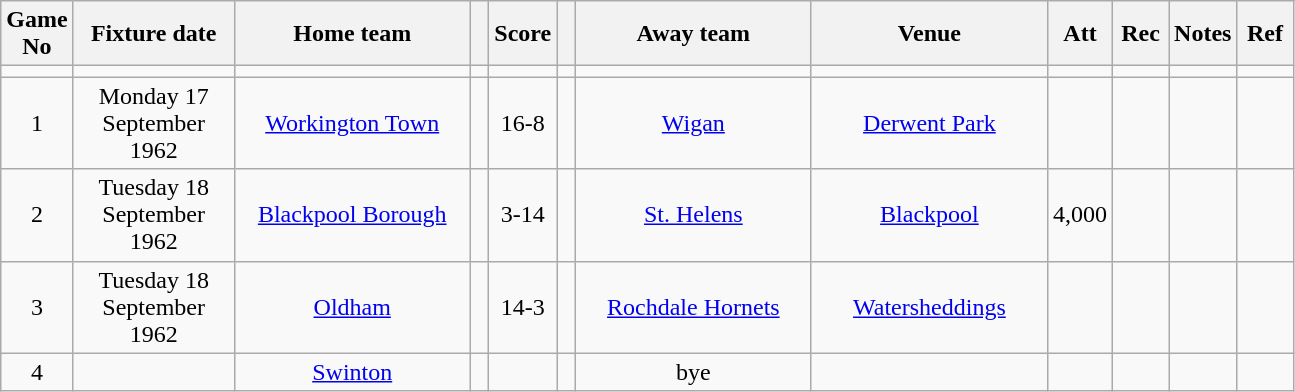<table class="wikitable" style="text-align:center;">
<tr>
<th width=20 abbr="No">Game No</th>
<th width=100 abbr="Date">Fixture date</th>
<th width=150 abbr="Home team">Home team</th>
<th width=5 abbr="space"></th>
<th width=20 abbr="Score">Score</th>
<th width=5 abbr="space"></th>
<th width=150 abbr="Away team">Away team</th>
<th width=150 abbr="Venue">Venue</th>
<th width=30 abbr="Att">Att</th>
<th width=30 abbr="Rec">Rec</th>
<th width=20 abbr="Notes">Notes</th>
<th width=30 abbr="Ref">Ref</th>
</tr>
<tr>
<td></td>
<td></td>
<td></td>
<td></td>
<td></td>
<td></td>
<td></td>
<td></td>
<td></td>
<td></td>
<td></td>
</tr>
<tr>
<td>1</td>
<td>Monday 17 September 1962</td>
<td><a href='#'>Workington Town</a></td>
<td></td>
<td>16-8</td>
<td></td>
<td><a href='#'>Wigan</a></td>
<td><a href='#'>Derwent Park</a></td>
<td></td>
<td></td>
<td></td>
<td></td>
</tr>
<tr>
<td>2</td>
<td>Tuesday 18 September 1962</td>
<td><a href='#'>Blackpool Borough</a></td>
<td></td>
<td>3-14</td>
<td></td>
<td><a href='#'>St. Helens</a></td>
<td><a href='#'>Blackpool</a></td>
<td>4,000</td>
<td></td>
<td></td>
<td></td>
</tr>
<tr>
<td>3</td>
<td>Tuesday 18 September 1962</td>
<td><a href='#'>Oldham</a></td>
<td></td>
<td>14-3</td>
<td></td>
<td><a href='#'>Rochdale Hornets</a></td>
<td><a href='#'>Watersheddings</a></td>
<td></td>
<td></td>
<td></td>
<td></td>
</tr>
<tr>
<td>4</td>
<td></td>
<td><a href='#'>Swinton</a></td>
<td></td>
<td></td>
<td></td>
<td>bye</td>
<td></td>
<td></td>
<td></td>
<td></td>
<td></td>
</tr>
</table>
